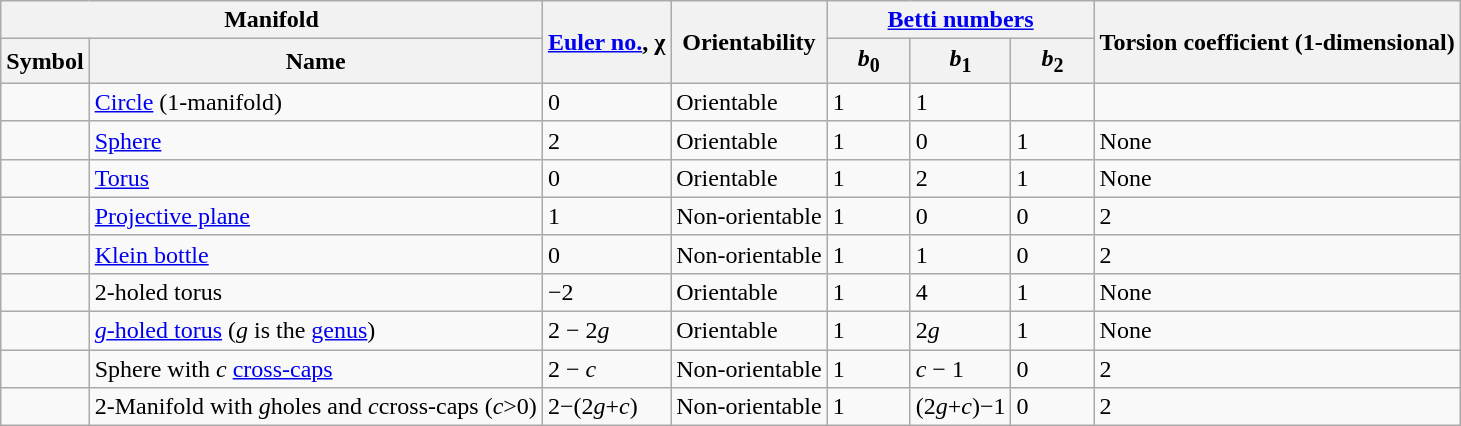<table class="wikitable sortable">
<tr>
<th colspan="2">Manifold</th>
<th rowspan="2"><a href='#'>Euler no.</a>, χ</th>
<th rowspan="2">Orientability</th>
<th colspan="3"><a href='#'>Betti numbers</a></th>
<th rowspan="2">Torsion coefficient (1-dimensional)</th>
</tr>
<tr>
<th>Symbol</th>
<th>Name</th>
<th style="width:3em;"><em>b</em><sub>0</sub></th>
<th><em>b</em><sub>1</sub></th>
<th style="width:3em;"><em>b</em><sub>2</sub></th>
</tr>
<tr>
<td></td>
<td><a href='#'>Circle</a> (1-manifold)</td>
<td>0</td>
<td>Orientable</td>
<td>1</td>
<td>1</td>
<td></td>
<td></td>
</tr>
<tr>
<td></td>
<td><a href='#'>Sphere</a></td>
<td>2</td>
<td>Orientable</td>
<td>1</td>
<td>0</td>
<td>1</td>
<td>None</td>
</tr>
<tr>
<td></td>
<td><a href='#'>Torus</a></td>
<td>0</td>
<td>Orientable</td>
<td>1</td>
<td>2</td>
<td>1</td>
<td>None</td>
</tr>
<tr>
<td></td>
<td><a href='#'>Projective plane</a></td>
<td>1</td>
<td>Non-orientable</td>
<td>1</td>
<td>0</td>
<td>0</td>
<td>2</td>
</tr>
<tr>
<td></td>
<td><a href='#'>Klein bottle</a></td>
<td>0</td>
<td>Non-orientable</td>
<td>1</td>
<td>1</td>
<td>0</td>
<td>2</td>
</tr>
<tr>
<td></td>
<td>2-holed torus</td>
<td>−2</td>
<td>Orientable</td>
<td>1</td>
<td>4</td>
<td>1</td>
<td>None</td>
</tr>
<tr>
<td></td>
<td><a href='#'><em>g</em>-holed torus</a> (<em>g</em> is the <a href='#'>genus</a>)</td>
<td>2 − 2<em>g</em></td>
<td>Orientable</td>
<td>1</td>
<td>2<em>g</em></td>
<td>1</td>
<td>None</td>
</tr>
<tr>
<td></td>
<td>Sphere with <em>c</em> <a href='#'>cross-caps</a></td>
<td>2 − <em>c</em></td>
<td>Non-orientable</td>
<td>1</td>
<td><em>c</em> − 1</td>
<td>0</td>
<td>2</td>
</tr>
<tr>
<td></td>
<td>2-Manifold with <em>g</em>holes and <em>c</em>cross-caps (<em>c</em>>0)</td>
<td>2−(2<em>g</em>+<em>c</em>)</td>
<td>Non-orientable</td>
<td>1</td>
<td>(2<em>g</em>+<em>c</em>)−1</td>
<td>0</td>
<td>2</td>
</tr>
</table>
